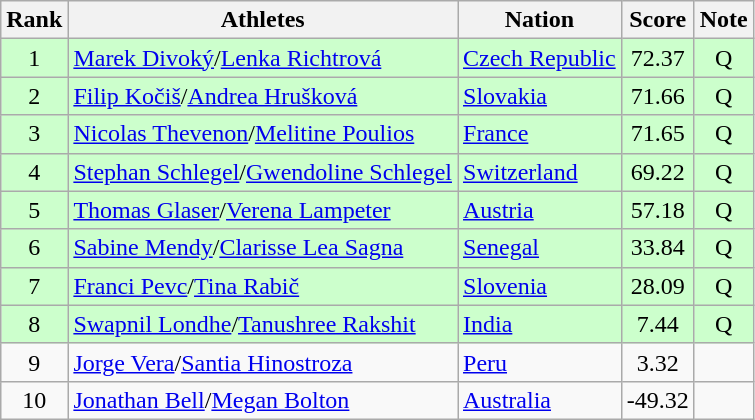<table class="wikitable sortable" style="text-align:center">
<tr>
<th>Rank</th>
<th>Athletes</th>
<th>Nation</th>
<th>Score</th>
<th>Note</th>
</tr>
<tr bgcolor=ccffcc>
<td>1</td>
<td align=left><a href='#'>Marek Divoký</a>/<a href='#'>Lenka Richtrová</a></td>
<td align=left> <a href='#'>Czech Republic</a></td>
<td>72.37</td>
<td>Q</td>
</tr>
<tr bgcolor=ccffcc>
<td>2</td>
<td align=left><a href='#'>Filip Kočiš</a>/<a href='#'>Andrea Hrušková</a></td>
<td align=left> <a href='#'>Slovakia</a></td>
<td>71.66</td>
<td>Q</td>
</tr>
<tr bgcolor=ccffcc>
<td>3</td>
<td align=left><a href='#'>Nicolas Thevenon</a>/<a href='#'>Melitine Poulios</a></td>
<td align=left> <a href='#'>France</a></td>
<td>71.65</td>
<td>Q</td>
</tr>
<tr bgcolor=ccffcc>
<td>4</td>
<td align=left><a href='#'>Stephan Schlegel</a>/<a href='#'>Gwendoline Schlegel</a></td>
<td align=left> <a href='#'>Switzerland</a></td>
<td>69.22</td>
<td>Q</td>
</tr>
<tr bgcolor=ccffcc>
<td>5</td>
<td align=left><a href='#'>Thomas Glaser</a>/<a href='#'>Verena Lampeter</a></td>
<td align=left> <a href='#'>Austria</a></td>
<td>57.18</td>
<td>Q</td>
</tr>
<tr bgcolor=ccffcc>
<td>6</td>
<td align=left><a href='#'>Sabine Mendy</a>/<a href='#'>Clarisse Lea Sagna</a></td>
<td align=left> <a href='#'>Senegal</a></td>
<td>33.84</td>
<td>Q</td>
</tr>
<tr bgcolor=ccffcc>
<td>7</td>
<td align=left><a href='#'>Franci Pevc</a>/<a href='#'>Tina Rabič</a></td>
<td align=left> <a href='#'>Slovenia</a></td>
<td>28.09</td>
<td>Q</td>
</tr>
<tr bgcolor=ccffcc>
<td>8</td>
<td align=left><a href='#'>Swapnil Londhe</a>/<a href='#'>Tanushree Rakshit</a></td>
<td align=left> <a href='#'>India</a></td>
<td>7.44</td>
<td>Q</td>
</tr>
<tr>
<td>9</td>
<td align=left><a href='#'>Jorge Vera</a>/<a href='#'>Santia Hinostroza</a></td>
<td align=left> <a href='#'>Peru</a></td>
<td>3.32</td>
<td></td>
</tr>
<tr>
<td>10</td>
<td align=left><a href='#'>Jonathan Bell</a>/<a href='#'>Megan Bolton</a></td>
<td align=left> <a href='#'>Australia</a></td>
<td>-49.32</td>
<td></td>
</tr>
</table>
